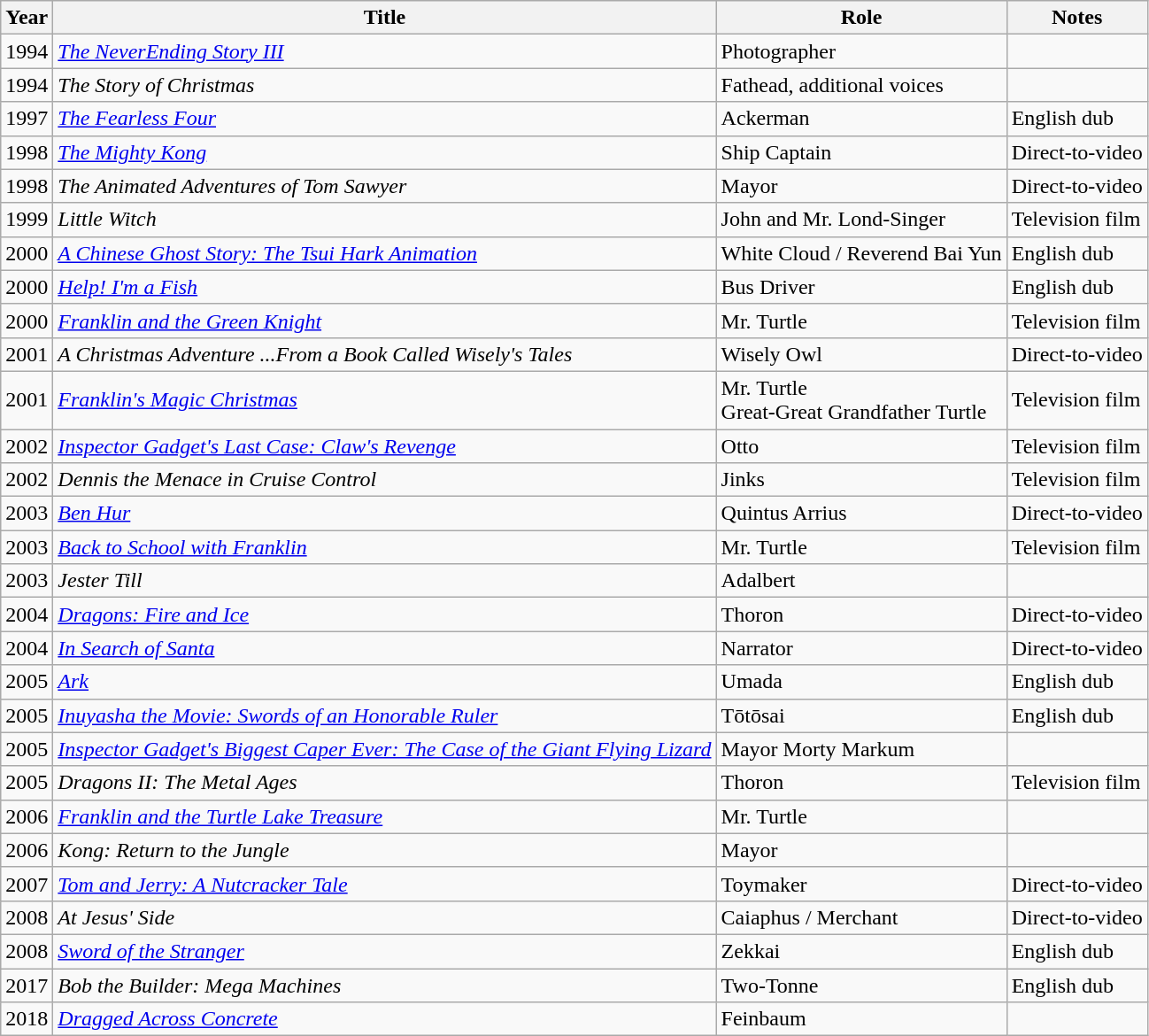<table class="wikitable sortable">
<tr>
<th>Year</th>
<th>Title</th>
<th>Role</th>
<th class="unsortable">Notes</th>
</tr>
<tr>
<td>1994</td>
<td data-sort-value="NeverEnding Story III, The"><em><a href='#'>The NeverEnding Story III</a></em></td>
<td>Photographer</td>
<td></td>
</tr>
<tr>
<td>1994</td>
<td data-sort-value="Story of Christmas, The"><em>The Story of Christmas</em></td>
<td>Fathead, additional voices</td>
<td></td>
</tr>
<tr>
<td>1997</td>
<td data-sort-value="Fearless Four, The"><em><a href='#'>The Fearless Four</a></em></td>
<td>Ackerman</td>
<td>English dub</td>
</tr>
<tr>
<td>1998</td>
<td data-sort-value="Mighty Kong, The"><em><a href='#'>The Mighty Kong</a></em></td>
<td>Ship Captain</td>
<td>Direct-to-video</td>
</tr>
<tr>
<td>1998</td>
<td data-sort-value="Animated Adventures of Tom Sawyer, The"><em>The Animated Adventures of Tom Sawyer</em></td>
<td>Mayor</td>
<td>Direct-to-video</td>
</tr>
<tr>
<td>1999</td>
<td><em>Little Witch</em></td>
<td>John and Mr. Lond-Singer</td>
<td>Television film</td>
</tr>
<tr>
<td>2000</td>
<td data-sort-value="Chinese Ghost Story: The Tsui Hark Animation, A"><em><a href='#'>A Chinese Ghost Story: The Tsui Hark Animation</a></em></td>
<td>White Cloud / Reverend Bai Yun</td>
<td>English dub</td>
</tr>
<tr>
<td>2000</td>
<td><em><a href='#'>Help! I'm a Fish</a></em></td>
<td>Bus Driver</td>
<td>English dub</td>
</tr>
<tr>
<td>2000</td>
<td><em><a href='#'>Franklin and the Green Knight</a></em></td>
<td>Mr. Turtle</td>
<td>Television film</td>
</tr>
<tr>
<td>2001</td>
<td data-sort-value="Christmas Adventure ...From a Book Called Wisely's Tales, A"><em>A Christmas Adventure ...From a Book Called Wisely's Tales</em></td>
<td>Wisely Owl</td>
<td>Direct-to-video</td>
</tr>
<tr>
<td>2001</td>
<td><em><a href='#'>Franklin's Magic Christmas</a></em></td>
<td>Mr. Turtle<br>Great-Great Grandfather Turtle</td>
<td>Television film</td>
</tr>
<tr>
<td>2002</td>
<td><em><a href='#'>Inspector Gadget's Last Case: Claw's Revenge</a></em></td>
<td>Otto</td>
<td>Television film</td>
</tr>
<tr>
<td>2002</td>
<td><em>Dennis the Menace in Cruise Control</em></td>
<td>Jinks</td>
<td>Television film</td>
</tr>
<tr>
<td>2003</td>
<td><em><a href='#'>Ben Hur</a></em></td>
<td>Quintus Arrius</td>
<td>Direct-to-video</td>
</tr>
<tr>
<td>2003</td>
<td><em><a href='#'>Back to School with Franklin</a></em></td>
<td>Mr. Turtle</td>
<td>Television film</td>
</tr>
<tr>
<td>2003</td>
<td><em>Jester Till</em></td>
<td>Adalbert</td>
<td></td>
</tr>
<tr>
<td>2004</td>
<td><em><a href='#'>Dragons: Fire and Ice</a></em></td>
<td>Thoron</td>
<td>Direct-to-video</td>
</tr>
<tr>
<td>2004</td>
<td><em><a href='#'>In Search of Santa</a></em></td>
<td>Narrator</td>
<td>Direct-to-video</td>
</tr>
<tr>
<td>2005</td>
<td><em><a href='#'>Ark</a></em></td>
<td>Umada</td>
<td>English dub</td>
</tr>
<tr>
<td>2005</td>
<td><em><a href='#'>Inuyasha the Movie: Swords of an Honorable Ruler</a></em></td>
<td>Tōtōsai</td>
<td>English dub</td>
</tr>
<tr>
<td>2005</td>
<td><em><a href='#'>Inspector Gadget's Biggest Caper Ever: The Case of the Giant Flying Lizard</a></em></td>
<td>Mayor Morty Markum</td>
<td></td>
</tr>
<tr>
<td>2005</td>
<td><em>Dragons II: The Metal Ages</em></td>
<td>Thoron</td>
<td>Television film</td>
</tr>
<tr>
<td>2006</td>
<td><em><a href='#'>Franklin and the Turtle Lake Treasure</a></em></td>
<td>Mr. Turtle</td>
<td></td>
</tr>
<tr>
<td>2006</td>
<td><em>Kong: Return to the Jungle</em></td>
<td>Mayor</td>
<td></td>
</tr>
<tr>
<td>2007</td>
<td><em><a href='#'>Tom and Jerry: A Nutcracker Tale</a></em></td>
<td>Toymaker</td>
<td>Direct-to-video</td>
</tr>
<tr>
<td>2008</td>
<td><em>At Jesus' Side</em></td>
<td>Caiaphus / Merchant</td>
<td>Direct-to-video</td>
</tr>
<tr>
<td>2008</td>
<td><em><a href='#'>Sword of the Stranger</a></em></td>
<td>Zekkai</td>
<td>English dub</td>
</tr>
<tr>
<td>2017</td>
<td><em>Bob the Builder: Mega Machines</em></td>
<td>Two-Tonne</td>
<td>English dub</td>
</tr>
<tr>
<td>2018</td>
<td><em><a href='#'>Dragged Across Concrete</a></em></td>
<td>Feinbaum</td>
<td></td>
</tr>
</table>
